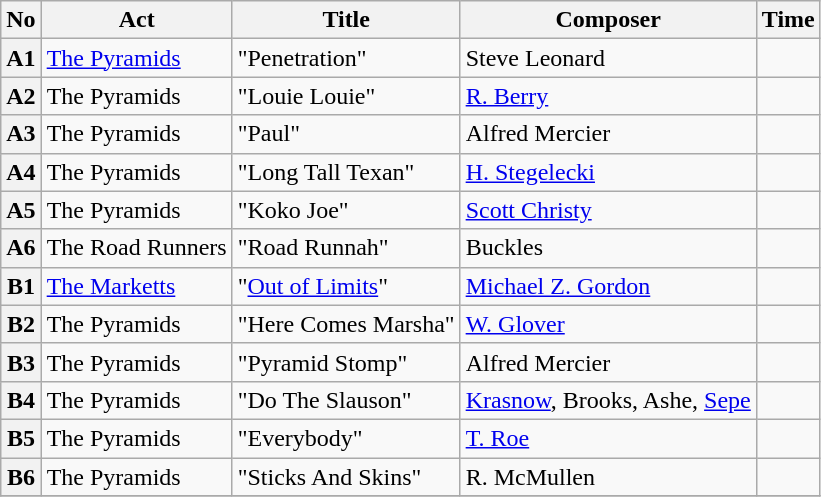<table class="wikitable plainrowheaders sortable">
<tr>
<th scope="col">No</th>
<th scope="col">Act</th>
<th scope="col">Title</th>
<th scope="col">Composer</th>
<th scope="col" class="unsortable">Time</th>
</tr>
<tr>
<th scope="row">A1</th>
<td><a href='#'>The Pyramids</a></td>
<td>"Penetration"</td>
<td>Steve Leonard</td>
<td></td>
</tr>
<tr>
<th scope="row">A2</th>
<td>The Pyramids</td>
<td>"Louie Louie"</td>
<td><a href='#'>R. Berry</a></td>
<td></td>
</tr>
<tr>
<th scope="row">A3</th>
<td>The Pyramids</td>
<td>"Paul"</td>
<td>Alfred Mercier</td>
<td></td>
</tr>
<tr>
<th scope="row">A4</th>
<td>The Pyramids</td>
<td>"Long Tall Texan"</td>
<td><a href='#'>H. Stegelecki</a></td>
<td></td>
</tr>
<tr>
<th scope="row">A5</th>
<td>The Pyramids</td>
<td>"Koko Joe"</td>
<td><a href='#'>Scott Christy</a></td>
<td></td>
</tr>
<tr>
<th scope="row">A6</th>
<td>The Road Runners</td>
<td>"Road Runnah"</td>
<td>Buckles</td>
<td></td>
</tr>
<tr>
<th scope="row">B1</th>
<td><a href='#'>The Marketts</a></td>
<td>"<a href='#'>Out of Limits</a>"</td>
<td><a href='#'>Michael Z. Gordon</a></td>
<td></td>
</tr>
<tr>
<th scope="row">B2</th>
<td>The Pyramids</td>
<td>"Here Comes Marsha"</td>
<td><a href='#'>W. Glover</a></td>
<td></td>
</tr>
<tr>
<th scope="row">B3</th>
<td>The Pyramids</td>
<td>"Pyramid Stomp"</td>
<td>Alfred Mercier</td>
<td></td>
</tr>
<tr>
<th scope="row">B4</th>
<td>The Pyramids</td>
<td>"Do The Slauson"</td>
<td><a href='#'>Krasnow</a>, Brooks, Ashe, <a href='#'>Sepe</a></td>
<td></td>
</tr>
<tr>
<th scope="row">B5</th>
<td>The Pyramids</td>
<td>"Everybody"</td>
<td><a href='#'>T. Roe</a></td>
<td></td>
</tr>
<tr>
<th scope="row">B6</th>
<td>The Pyramids</td>
<td>"Sticks And Skins"</td>
<td>R. McMullen</td>
<td></td>
</tr>
<tr>
</tr>
</table>
